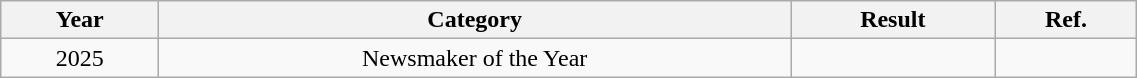<table class="wikitable sortable"  style="text-align:center; width:60%;">
<tr>
<th>Year</th>
<th>Category</th>
<th>Result</th>
<th>Ref.</th>
</tr>
<tr>
<td>2025</td>
<td>Newsmaker of the Year</td>
<td></td>
<td align="center"></td>
</tr>
</table>
